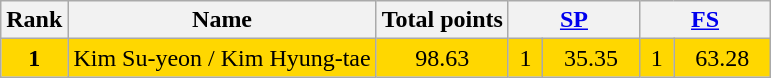<table class="wikitable sortable">
<tr>
<th>Rank</th>
<th>Name</th>
<th>Total points</th>
<th colspan="2" width="80px"><a href='#'>SP</a></th>
<th colspan="2" width="80px"><a href='#'>FS</a></th>
</tr>
<tr bgcolor="gold">
<td align="center"><strong>1</strong></td>
<td>Kim Su-yeon / Kim Hyung-tae</td>
<td align="center">98.63</td>
<td align="center">1</td>
<td align="center">35.35</td>
<td align="center">1</td>
<td align="center">63.28</td>
</tr>
</table>
